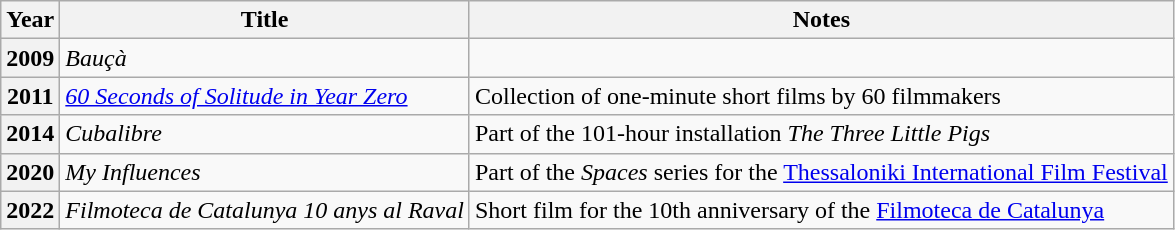<table class="wikitable">
<tr>
<th>Year</th>
<th>Title</th>
<th>Notes</th>
</tr>
<tr>
<th>2009</th>
<td><em>Bauçà</em></td>
<td></td>
</tr>
<tr>
<th>2011</th>
<td><em><a href='#'>60 Seconds of Solitude in Year Zero</a></em></td>
<td>Collection of one-minute short films by 60 filmmakers</td>
</tr>
<tr>
<th>2014</th>
<td><em>Cubalibre</em></td>
<td>Part of the 101-hour installation <em>The Three Little Pigs</em></td>
</tr>
<tr>
<th>2020</th>
<td><em>My Influences</em></td>
<td>Part of the <em>Spaces</em> series for the <a href='#'>Thessaloniki International Film Festival</a></td>
</tr>
<tr>
<th>2022</th>
<td><em>Filmoteca de Catalunya 10 anys al Raval</em></td>
<td>Short film for the 10th anniversary of the <a href='#'>Filmoteca de Catalunya</a></td>
</tr>
</table>
